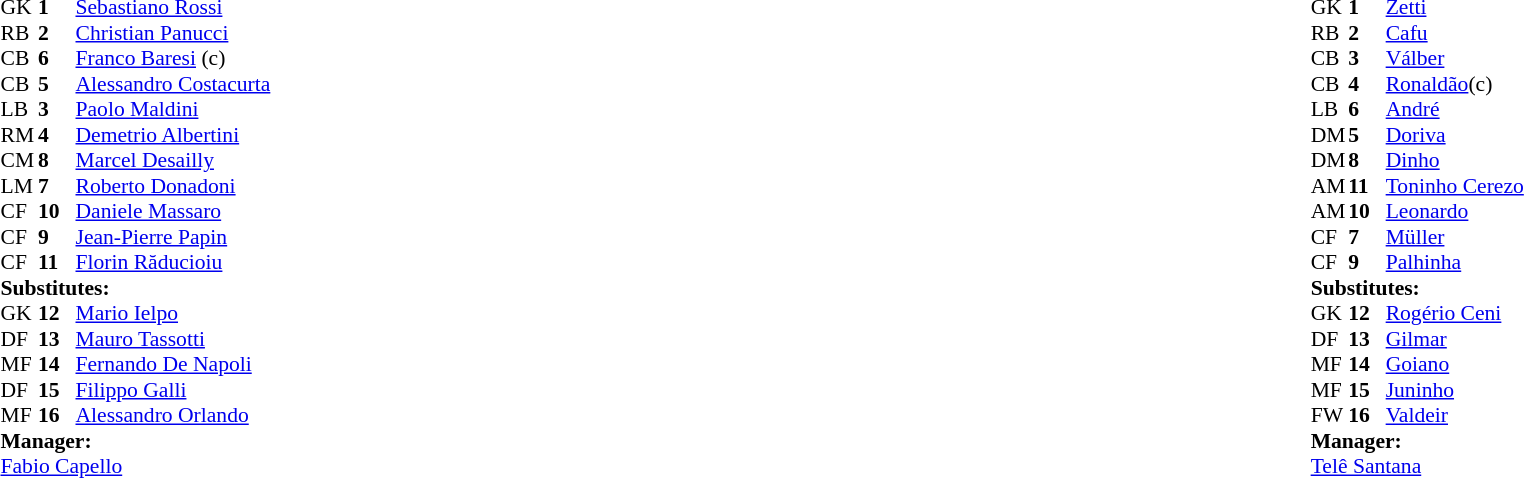<table width=100%>
<tr>
<td valign="top" width="50%"><br><table style="font-size:90%" cellspacing="0" cellpadding="0">
<tr>
<td colspan="4"></td>
</tr>
<tr>
<th width=25></th>
<th width=25></th>
</tr>
<tr>
<td>GK</td>
<td><strong>1</strong></td>
<td> <a href='#'>Sebastiano Rossi</a></td>
</tr>
<tr>
<td>RB</td>
<td><strong>2</strong></td>
<td> <a href='#'>Christian Panucci</a></td>
</tr>
<tr>
<td>CB</td>
<td><strong>6</strong></td>
<td> <a href='#'>Franco Baresi</a> (c)</td>
</tr>
<tr>
<td>CB</td>
<td><strong>5</strong></td>
<td> <a href='#'>Alessandro Costacurta</a></td>
</tr>
<tr>
<td>LB</td>
<td><strong>3</strong></td>
<td> <a href='#'>Paolo Maldini</a></td>
</tr>
<tr>
<td>RM</td>
<td><strong>4</strong></td>
<td> <a href='#'>Demetrio Albertini</a></td>
<td></td>
</tr>
<tr>
<td>CM</td>
<td><strong>8</strong></td>
<td> <a href='#'>Marcel Desailly</a></td>
</tr>
<tr>
<td>LM</td>
<td><strong>7</strong></td>
<td> <a href='#'>Roberto Donadoni</a></td>
</tr>
<tr>
<td>CF</td>
<td><strong>10</strong></td>
<td> <a href='#'>Daniele Massaro</a></td>
</tr>
<tr>
<td>CF</td>
<td><strong>9</strong></td>
<td> <a href='#'>Jean-Pierre Papin</a></td>
</tr>
<tr>
<td>CF</td>
<td><strong>11</strong></td>
<td> <a href='#'>Florin Răducioiu</a></td>
<td></td>
</tr>
<tr>
<td colspan=3><strong>Substitutes:</strong></td>
</tr>
<tr>
<td>GK</td>
<td><strong>12</strong></td>
<td> <a href='#'>Mario Ielpo</a></td>
<td></td>
</tr>
<tr>
<td>DF</td>
<td><strong>13</strong></td>
<td> <a href='#'>Mauro Tassotti</a></td>
<td></td>
</tr>
<tr>
<td>MF</td>
<td><strong>14</strong></td>
<td> <a href='#'>Fernando De Napoli</a></td>
<td></td>
</tr>
<tr>
<td>DF</td>
<td><strong>15</strong></td>
<td> <a href='#'>Filippo Galli</a></td>
<td></td>
</tr>
<tr>
<td>MF</td>
<td><strong>16</strong></td>
<td> <a href='#'>Alessandro Orlando</a></td>
<td></td>
</tr>
<tr>
<td colspan=3><strong>Manager:</strong></td>
</tr>
<tr>
<td colspan=4> <a href='#'>Fabio Capello</a></td>
</tr>
</table>
</td>
<td valign="top" width="50%"><br><table style="font-size: 90%" cellspacing="0" cellpadding="0" align=center>
<tr>
<td colspan="4"></td>
</tr>
<tr>
<th width=25></th>
<th width=25></th>
</tr>
<tr>
<td>GK</td>
<td><strong>1</strong></td>
<td> <a href='#'>Zetti</a></td>
</tr>
<tr>
<td>RB</td>
<td><strong>2</strong></td>
<td> <a href='#'>Cafu</a></td>
</tr>
<tr>
<td>CB</td>
<td><strong>3</strong></td>
<td> <a href='#'>Válber</a></td>
</tr>
<tr>
<td>CB</td>
<td><strong>4</strong></td>
<td> <a href='#'>Ronaldão</a>(c)</td>
</tr>
<tr>
<td>LB</td>
<td><strong>6</strong></td>
<td> <a href='#'>André</a></td>
</tr>
<tr>
<td>DM</td>
<td><strong>5</strong></td>
<td> <a href='#'>Doriva</a></td>
</tr>
<tr>
<td>DM</td>
<td><strong>8</strong></td>
<td> <a href='#'>Dinho</a></td>
</tr>
<tr>
<td>AM</td>
<td><strong>11</strong></td>
<td>  <a href='#'>Toninho Cerezo</a></td>
</tr>
<tr>
<td>AM</td>
<td><strong>10</strong></td>
<td> <a href='#'>Leonardo</a></td>
</tr>
<tr>
<td>CF</td>
<td><strong>7</strong></td>
<td> <a href='#'>Müller</a></td>
</tr>
<tr>
<td>CF</td>
<td><strong>9</strong></td>
<td>  <a href='#'>Palhinha</a></td>
<td></td>
</tr>
<tr>
<td colspan=3><strong>Substitutes:</strong></td>
</tr>
<tr>
<td>GK</td>
<td><strong>12</strong></td>
<td> <a href='#'>Rogério Ceni</a></td>
</tr>
<tr>
<td>DF</td>
<td><strong>13</strong></td>
<td> <a href='#'>Gilmar</a></td>
</tr>
<tr>
<td>MF</td>
<td><strong>14</strong></td>
<td> <a href='#'>Goiano</a></td>
</tr>
<tr>
<td>MF</td>
<td><strong>15</strong></td>
<td> <a href='#'>Juninho</a></td>
<td></td>
</tr>
<tr>
<td>FW</td>
<td><strong>16</strong></td>
<td> <a href='#'>Valdeir</a></td>
</tr>
<tr>
<td colspan=3><strong>Manager:</strong></td>
</tr>
<tr>
<td colspan=4> <a href='#'>Telê Santana</a></td>
</tr>
</table>
</td>
</tr>
</table>
